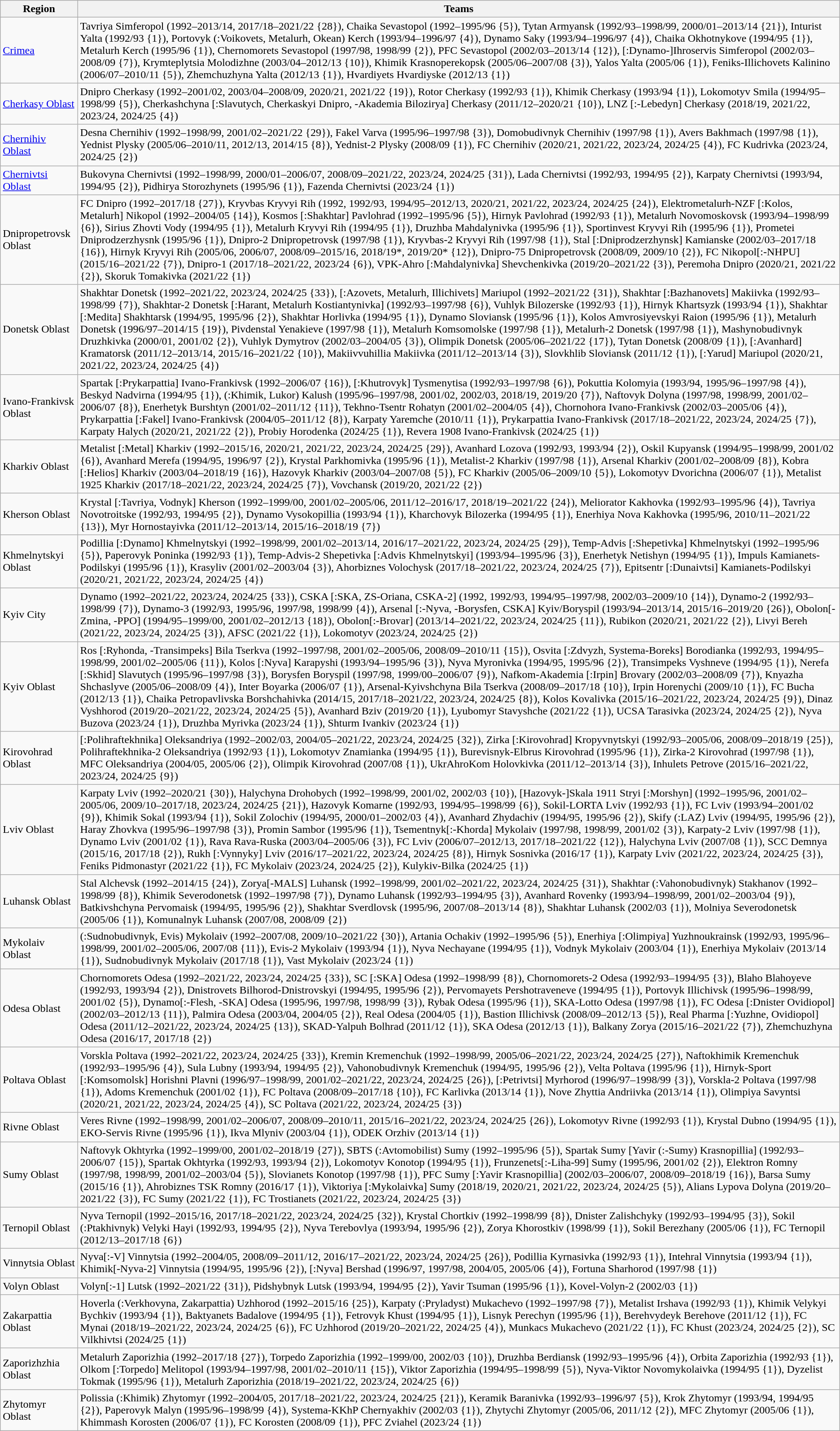<table class="wikitable mw-collapsible mw-collapsed">
<tr>
<th>Region</th>
<th>Teams</th>
</tr>
<tr>
<td><a href='#'>Crimea</a></td>
<td>Tavriya Simferopol (1992–2013/14, 2017/18–2021/22 {28}), Chaika Sevastopol (1992–1995/96 {5}), Tytan Armyansk (1992/93–1998/99, 2000/01–2013/14 {21}), Inturist Yalta (1992/93 {1}), Portovyk (:Voikovets, Metalurh, Okean) Kerch (1993/94–1996/97 {4}), Dynamo Saky (1993/94–1996/97 {4}), Chaika Okhotnykove (1994/95 {1}), Metalurh Kerch (1995/96 {1}), Chernomorets Sevastopol (1997/98, 1998/99 {2}), PFC Sevastopol (2002/03–2013/14 {12}), [:Dynamo-]Ihroservis Simferopol (2002/03–2008/09 {7}), Krymteplytsia Molodizhne (2003/04–2012/13 {10}), Khimik Krasnoperekopsk (2005/06–2007/08 {3}), Yalos Yalta (2005/06 {1}), Feniks-Illichovets Kalinino (2006/07–2010/11 {5}), Zhemchuzhyna Yalta (2012/13 {1}), Hvardiyets Hvardiyske (2012/13 {1})</td>
</tr>
<tr>
<td><a href='#'>Cherkasy Oblast</a></td>
<td>Dnipro Cherkasy (1992–2001/02, 2003/04–2008/09, 2020/21, 2021/22 {19}), Rotor Cherkasy (1992/93 {1}), Khimik Cherkasy (1993/94 {1}), Lokomotyv Smila (1994/95–1998/99 {5}), Cherkashchyna [:Slavutych, Cherkaskyi Dnipro, -Akademia Bilozirya] Cherkasy (2011/12–2020/21 {10}), LNZ [:-Lebedyn] Cherkasy (2018/19, 2021/22, 2023/24, 2024/25 {4})</td>
</tr>
<tr>
<td><a href='#'>Chernihiv Oblast</a></td>
<td>Desna Chernihiv (1992–1998/99, 2001/02–2021/22 {29}), Fakel Varva (1995/96–1997/98 {3}), Domobudivnyk Chernihiv (1997/98 {1}), Avers Bakhmach (1997/98 {1}), Yednist Plysky (2005/06–2010/11, 2012/13, 2014/15 {8}), Yednist-2 Plysky (2008/09 {1}), FC Chernihiv (2020/21, 2021/22, 2023/24, 2024/25 {4}), FC Kudrivka (2023/24, 2024/25 {2})</td>
</tr>
<tr>
<td><a href='#'>Chernivtsi Oblast</a></td>
<td>Bukovyna Chernivtsi (1992–1998/99, 2000/01–2006/07, 2008/09–2021/22, 2023/24, 2024/25 {31}), Lada Chernivtsi (1992/93, 1994/95 {2}), Karpaty Chernivtsi (1993/94, 1994/95 {2}), Pidhirya Storozhynets (1995/96 {1}), Fazenda Chernivtsi (2023/24 {1})</td>
</tr>
<tr>
<td>Dnipropetrovsk Oblast</td>
<td>FC Dnipro (1992–2017/18 {27}), Kryvbas Kryvyi Rih (1992, 1992/93, 1994/95–2012/13, 2020/21, 2021/22, 2023/24, 2024/25 {24}), Elektrometalurh-NZF [:Kolos, Metalurh] Nikopol (1992–2004/05 {14}), Kosmos [:Shakhtar] Pavlohrad (1992–1995/96 {5}), Hirnyk Pavlohrad (1992/93 {1}), Metalurh Novomoskovsk (1993/94–1998/99 {6}), Sirius Zhovti Vody (1994/95 {1}), Metalurh Kryvyi Rih (1994/95 {1}), Druzhba Mahdalynivka (1995/96 {1}), Sportinvest Kryvyi Rih (1995/96 {1}), Prometei Dniprodzerzhysnk (1995/96 {1}), Dnipro-2 Dnipropetrovsk (1997/98 {1}), Kryvbas-2 Kryvyi Rih (1997/98 {1}), Stal [:Dniprodzerzhynsk] Kamianske (2002/03–2017/18 {16}), Hirnyk Kryvyi Rih (2005/06, 2006/07, 2008/09–2015/16, 2018/19*, 2019/20* {12}), Dnipro-75 Dnipropetrovsk (2008/09, 2009/10 {2}), FC Nikopol[:-NHPU] (2015/16–2021/22 {7}), Dnipro-1 (2017/18–2021/22, 2023/24 {6}), VPK-Ahro [:Mahdalynivka] Shevchenkivka (2019/20–2021/22 {3}), Peremoha Dnipro (2020/21, 2021/22 {2}), Skoruk Tomakivka (2021/22 {1})</td>
</tr>
<tr>
<td>Donetsk Oblast</td>
<td>Shakhtar Donetsk (1992–2021/22, 2023/24, 2024/25 {33}), [:Azovets, Metalurh, Illichivets] Mariupol (1992–2021/22 {31}), Shakhtar [:Bazhanovets] Makiivka (1992/93–1998/99 {7}), Shakhtar-2 Donetsk [:Harant, Metalurh Kostiantynivka] (1992/93–1997/98 {6}), Vuhlyk Bilozerske (1992/93 {1}), Hirnyk Khartsyzk (1993/94 {1}), Shakhtar [:Medita] Shakhtarsk (1994/95, 1995/96 {2}), Shakhtar Horlivka (1994/95 {1}), Dynamo Sloviansk (1995/96 {1}), Kolos Amvrosiyevskyi Raion (1995/96 {1}), Metalurh Donetsk (1996/97–2014/15 {19}), Pivdenstal Yenakieve (1997/98 {1}), Metalurh Komsomolske (1997/98 {1}), Metalurh-2 Donetsk (1997/98 {1}), Mashynobudivnyk Druzhkivka (2000/01, 2001/02 {2}), Vuhlyk Dymytrov (2002/03–2004/05 {3}), Olimpik Donetsk (2005/06–2021/22 {17}), Tytan Donetsk (2008/09 {1}), [:Avanhard] Kramatorsk (2011/12–2013/14, 2015/16–2021/22 {10}), Makiivvuhillia Makiivka (2011/12–2013/14 {3}), Slovkhlib Sloviansk (2011/12 {1}), [:Yarud] Mariupol (2020/21, 2021/22, 2023/24, 2024/25 {4})</td>
</tr>
<tr>
<td>Ivano-Frankivsk Oblast</td>
<td>Spartak [:Prykarpattia] Ivano-Frankivsk (1992–2006/07 {16}), [:Khutrovyk] Tysmenytisa (1992/93–1997/98 {6}), Pokuttia Kolomyia (1993/94, 1995/96–1997/98 {4}), Beskyd Nadvirna (1994/95 {1}), (:Khimik, Lukor) Kalush (1995/96–1997/98, 2001/02, 2002/03, 2018/19, 2019/20 {7}), Naftovyk Dolyna (1997/98, 1998/99, 2001/02–2006/07 {8}), Enerhetyk Burshtyn (2001/02–2011/12 {11}), Tekhno-Tsentr Rohatyn (2001/02–2004/05 {4}), Chornohora Ivano-Frankivsk (2002/03–2005/06 {4}), Prykarpattia [:Fakel] Ivano-Frankivsk (2004/05–2011/12 {8}), Karpaty Yaremche (2010/11 {1}), Prykarpattia Ivano-Frankivsk (2017/18–2021/22, 2023/24, 2024/25 {7}), Karpaty Halych (2020/21, 2021/22 {2}), Probiy Horodenka (2024/25 {1}), Revera 1908 Ivano-Frankivsk (2024/25 {1})</td>
</tr>
<tr>
<td>Kharkiv Oblast</td>
<td>Metalist [:Metal] Kharkiv (1992–2015/16, 2020/21, 2021/22, 2023/24, 2024/25 {29}), Avanhard Lozova (1992/93, 1993/94 {2}), Oskil Kupyansk (1994/95–1998/99, 2001/02 {6}), Avanhard Merefa (1994/95, 1996/97 {2}), Krystal Parkhomivka (1995/96 {1}), Metalist-2 Kharkiv (1997/98 {1}), Arsenal Kharkiv (2001/02–2008/09 {8}), Kobra [:Helios] Kharkiv (2003/04–2018/19 {16}), Hazovyk Kharkiv (2003/04–2007/08 {5}), FC Kharkiv (2005/06–2009/10 {5}), Lokomotyv Dvorichna (2006/07 {1}), Metalist 1925 Kharkiv (2017/18–2021/22, 2023/24, 2024/25 {7}), Vovchansk (2019/20, 2021/22 {2})</td>
</tr>
<tr>
<td>Kherson Oblast</td>
<td>Krystal [:Tavriya, Vodnyk] Kherson (1992–1999/00, 2001/02–2005/06, 2011/12–2016/17, 2018/19–2021/22 {24}), Meliorator Kakhovka (1992/93–1995/96 {4}), Tavriya Novotroitske (1992/93, 1994/95 {2}), Dynamo Vysokopillia (1993/94 {1}), Kharchovyk Bilozerka (1994/95 {1}), Enerhiya Nova Kakhovka (1995/96, 2010/11–2021/22 {13}), Myr Hornostayivka (2011/12–2013/14, 2015/16–2018/19 {7})</td>
</tr>
<tr>
<td>Khmelnytskyi Oblast</td>
<td>Podillia [:Dynamo] Khmelnytskyi (1992–1998/99, 2001/02–2013/14, 2016/17–2021/22, 2023/24, 2024/25 {29}), Temp-Advis [:Shepetivka] Khmelnytskyi (1992–1995/96 {5}), Paperovyk Poninka (1992/93 {1}), Temp-Advis-2 Shepetivka [:Advis Khmelnytskyi] (1993/94–1995/96 {3}), Enerhetyk Netishyn (1994/95 {1}), Impuls Kamianets-Podilskyi (1995/96 {1}), Krasyliv (2001/02–2003/04 {3}), Ahorbiznes Volochysk (2017/18–2021/22, 2023/24, 2024/25 {7}), Epitsentr [:Dunaivtsi] Kamianets-Podilskyi (2020/21, 2021/22, 2023/24, 2024/25 {4})</td>
</tr>
<tr>
<td>Kyiv City</td>
<td>Dynamo (1992–2021/22, 2023/24, 2024/25 {33}), CSKA [:SKA, ZS-Oriana, CSKA-2] (1992, 1992/93, 1994/95–1997/98, 2002/03–2009/10 {14}), Dynamo-2 (1992/93–1998/99 {7}), Dynamo-3 (1992/93, 1995/96, 1997/98, 1998/99 {4}), Arsenal [:-Nyva, -Borysfen, CSKA] Kyiv/Boryspil (1993/94–2013/14, 2015/16–2019/20 {26}), Obolon[-Zmina, -PPO] (1994/95–1999/00, 2001/02–2012/13 {18}), Obolon[:-Brovar] (2013/14–2021/22, 2023/24, 2024/25 {11}), Rubikon (2020/21, 2021/22 {2}), Livyi Bereh (2021/22, 2023/24, 2024/25 {3}), AFSC (2021/22 {1}), Lokomotyv (2023/24, 2024/25 {2})</td>
</tr>
<tr>
<td>Kyiv Oblast</td>
<td>Ros [:Ryhonda, -Transimpeks] Bila Tserkva (1992–1997/98, 2001/02–2005/06, 2008/09–2010/11 {15}), Osvita [:Zdvyzh, Systema-Boreks] Borodianka (1992/93, 1994/95–1998/99, 2001/02–2005/06 {11}), Kolos [:Nyva] Karapyshi (1993/94–1995/96 {3}), Nyva Myronivka (1994/95, 1995/96 {2}), Transimpeks Vyshneve (1994/95 {1}), Nerefa [:Skhid] Slavutych (1995/96–1997/98 {3}), Borysfen Boryspil (1997/98, 1999/00–2006/07 {9}), Nafkom-Akademia [:Irpin] Brovary (2002/03–2008/09 {7}), Knyazha Shchaslyve (2005/06–2008/09 {4}), Inter Boyarka (2006/07 {1}), Arsenal-Kyivshchyna Bila Tserkva (2008/09–2017/18 {10}), Irpin Horenychi (2009/10 {1}), FC Bucha (2012/13 {1}), Chaika Petropavlivska Borshchahivka (2014/15, 2017/18–2021/22, 2023/24, 2024/25 {8}), Kolos Kovalivka (2015/16–2021/22, 2023/24, 2024/25 {9}), Dinaz Vyshhorod (2019/20–2021/22, 2023/24, 2024/25 {5}), Avanhard Bziv (2019/20 {1}), Lyubomyr Stavyshche (2021/22 {1}), UCSA Tarasivka (2023/24, 2024/25 {2}), Nyva Buzova (2023/24 {1}), Druzhba Myrivka (2023/24 {1}), Shturm Ivankiv (2023/24 {1})</td>
</tr>
<tr>
<td>Kirovohrad Oblast</td>
<td>[:Polihraftekhnika] Oleksandriya (1992–2002/03, 2004/05–2021/22, 2023/24, 2024/25 {32}), Zirka [:Kirovohrad] Kropyvnytskyi (1992/93–2005/06, 2008/09–2018/19 {25}), Polihraftekhnika-2 Oleksandriya (1992/93 {1}), Lokomotyv Znamianka (1994/95 {1}), Burevisnyk-Elbrus Kirovohrad (1995/96 {1}), Zirka-2 Kirovohrad (1997/98 {1}), MFC Oleksandriya (2004/05, 2005/06 {2}), Olimpik Kirovohrad (2007/08 {1}), UkrAhroKom Holovkivka (2011/12–2013/14 {3}), Inhulets Petrove (2015/16–2021/22, 2023/24, 2024/25 {9})</td>
</tr>
<tr>
<td>Lviv Oblast</td>
<td>Karpaty Lviv (1992–2020/21 {30}), Halychyna Drohobych (1992–1998/99, 2001/02, 2002/03 {10}), [Hazovyk-]Skala 1911 Stryi [:Morshyn] (1992–1995/96, 2001/02–2005/06, 2009/10–2017/18, 2023/24, 2024/25 {21}), Hazovyk Komarne (1992/93, 1994/95–1998/99 {6}), Sokil-LORTA Lviv (1992/93 {1}), FC Lviv (1993/94–2001/02 {9}), Khimik Sokal (1993/94 {1}), Sokil Zolochiv (1994/95, 2000/01–2002/03 {4}), Avanhard Zhydachiv (1994/95, 1995/96 {2}), Skify (:LAZ) Lviv (1994/95, 1995/96 {2}), Haray Zhovkva (1995/96–1997/98 {3}), Promin Sambor (1995/96 {1}), Tsementnyk[:-Khorda] Mykolaiv (1997/98, 1998/99, 2001/02 {3}), Karpaty-2 Lviv (1997/98 {1}), Dynamo Lviv (2001/02 {1}), Rava Rava-Ruska (2003/04–2005/06 {3}), FC Lviv (2006/07–2012/13, 2017/18–2021/22 {12}), Halychyna Lviv (2007/08 {1}), SCC Demnya (2015/16, 2017/18 {2}), Rukh [:Vynnyky] Lviv (2016/17–2021/22, 2023/24, 2024/25 {8}), Hirnyk Sosnivka (2016/17 {1}), Karpaty Lviv (2021/22, 2023/24, 2024/25 {3}), Feniks Pidmonastyr (2021/22 {1}), FC Mykolaiv (2023/24, 2024/25 {2}), Kulykiv-Bilka (2024/25 {1})</td>
</tr>
<tr>
<td>Luhansk Oblast</td>
<td>Stal Alchevsk (1992–2014/15 {24}), Zorya[-MALS] Luhansk (1992–1998/99, 2001/02–2021/22, 2023/24, 2024/25 {31}), Shakhtar (:Vahonobudivnyk) Stakhanov (1992–1998/99 {8}), Khimik Severodonetsk (1992–1997/98 {7}), Dynamo Luhansk (1992/93–1994/95 {3}), Avanhard Rovenky (1993/94–1998/99, 2001/02–2003/04 {9}), Batkivshchyna Pervomaisk (1994/95, 1995/96 {2}), Shakhtar Sverdlovsk (1995/96, 2007/08–2013/14 {8}), Shakhtar Luhansk (2002/03 {1}), Molniya Severodonetsk (2005/06 {1}), Komunalnyk Luhansk (2007/08, 2008/09 {2})</td>
</tr>
<tr>
<td>Mykolaiv Oblast</td>
<td>(:Sudnobudivnyk, Evis) Mykolaiv (1992–2007/08, 2009/10–2021/22 {30}), Artania Ochakiv (1992–1995/96 {5}), Enerhiya [:Olimpiya] Yuzhnoukrainsk (1992/93, 1995/96–1998/99, 2001/02–2005/06, 2007/08 {11}), Evis-2 Mykolaiv (1993/94 {1}), Nyva Nechayane (1994/95 {1}), Vodnyk Mykolaiv (2003/04 {1}), Enerhiya Mykolaiv (2013/14 {1}), Sudnobudivnyk Mykolaiv (2017/18 {1}), Vast Mykolaiv (2023/24 {1})</td>
</tr>
<tr>
<td>Odesa Oblast</td>
<td>Chornomorets Odesa (1992–2021/22, 2023/24, 2024/25 {33}), SC [:SKA] Odesa (1992–1998/99 {8}), Chornomorets-2 Odesa (1992/93–1994/95 {3}), Blaho Blahoyeve (1992/93, 1993/94 {2}), Dnistrovets Bilhorod-Dnistrovskyi (1994/95, 1995/96 {2}), Pervomayets Pershotraveneve (1994/95 {1}), Portovyk Illichivsk (1995/96–1998/99, 2001/02 {5}), Dynamo[:-Flesh, -SKA] Odesa (1995/96, 1997/98, 1998/99 {3}), Rybak Odesa (1995/96 {1}), SKA-Lotto Odesa (1997/98 {1}), FC Odesa [:Dnister Ovidiopol] (2002/03–2012/13 {11}), Palmira Odesa (2003/04, 2004/05 {2}), Real Odesa (2004/05 {1}), Bastion Illichivsk (2008/09–2012/13 {5}), Real Pharma [:Yuzhne, Ovidiopol] Odesa (2011/12–2021/22, 2023/24, 2024/25 {13}), SKAD-Yalpuh Bolhrad (2011/12 {1}), SKA Odesa (2012/13 {1}), Balkany Zorya (2015/16–2021/22 {7}), Zhemchuzhyna Odesa (2016/17, 2017/18 {2})</td>
</tr>
<tr>
<td>Poltava Oblast</td>
<td>Vorskla Poltava (1992–2021/22, 2023/24, 2024/25 {33}), Kremin Kremenchuk (1992–1998/99, 2005/06–2021/22, 2023/24, 2024/25 {27}), Naftokhimik Kremenchuk (1992/93–1995/96 {4}), Sula Lubny (1993/94, 1994/95 {2}), Vahonobudivnyk Kremenchuk (1994/95, 1995/96 {2}), Velta Poltava (1995/96 {1}), Hirnyk-Sport [:Komsomolsk] Horishni Plavni (1996/97–1998/99, 2001/02–2021/22, 2023/24, 2024/25 {26}), [:Petrivtsi] Myrhorod (1996/97–1998/99 {3}), Vorskla-2 Poltava (1997/98 {1}), Adoms Kremenchuk (2001/02 {1}), FC Poltava (2008/09–2017/18 {10}), FC Karlivka (2013/14 {1}), Nove Zhyttia Andriivka (2013/14 {1}), Olimpiya Savyntsi (2020/21, 2021/22, 2023/24, 2024/25 {4}), SC Poltava (2021/22, 2023/24, 2024/25 {3})</td>
</tr>
<tr>
<td>Rivne Oblast</td>
<td>Veres Rivne (1992–1998/99, 2001/02–2006/07, 2008/09–2010/11, 2015/16–2021/22, 2023/24, 2024/25 {26}), Lokomotyv Rivne (1992/93 {1}), Krystal Dubno (1994/95 {1}), EKO-Servis Rivne (1995/96 {1}), Ikva Mlyniv (2003/04 {1}), ODEK Orzhiv (2013/14 {1})</td>
</tr>
<tr>
<td>Sumy Oblast</td>
<td>Naftovyk Okhtyrka (1992–1999/00, 2001/02–2018/19 {27}), SBTS (:Avtomobilist) Sumy (1992–1995/96 {5}), Spartak Sumy [Yavir (:-Sumy) Krasnopillia] (1992/93–2006/07 {15}), Spartak Okhtyrka (1992/93, 1993/94 {2}), Lokomotyv Konotop (1994/95 {1}), Frunzenets[:-Liha-99] Sumy (1995/96, 2001/02 {2}), Elektron Romny (1997/98, 1998/99, 2001/02–2003/04 {5}), Slovianets Konotop (1997/98 {1}), PFC Sumy [:Yavir Krasnopillia] (2002/03–2006/07, 2008/09–2018/19 {16}), Barsa Sumy (2015/16 {1}), Ahrobiznes TSK Romny (2016/17 {1}), Viktoriya [:Mykolaivka] Sumy (2018/19, 2020/21, 2021/22, 2023/24, 2024/25 {5}), Alians Lypova Dolyna (2019/20–2021/22 {3}), FC Sumy (2021/22 {1}), FC Trostianets (2021/22, 2023/24, 2024/25 {3})</td>
</tr>
<tr>
<td>Ternopil Oblast</td>
<td>Nyva Ternopil (1992–2015/16, 2017/18–2021/22, 2023/24, 2024/25 {32}), Krystal Chortkiv (1992–1998/99 {8}), Dnister Zalishchyky (1992/93–1994/95 {3}), Sokil (:Ptakhivnyk) Velyki Hayi (1992/93, 1994/95 {2}), Nyva Terebovlya (1993/94, 1995/96 {2}), Zorya Khorostkiv (1998/99 {1}), Sokil Berezhany (2005/06 {1}), FC Ternopil (2012/13–2017/18 {6})</td>
</tr>
<tr>
<td>Vinnytsia Oblast</td>
<td>Nyva[:-V] Vinnytsia (1992–2004/05, 2008/09–2011/12, 2016/17–2021/22, 2023/24, 2024/25 {26}), Podillia Kyrnasivka (1992/93 {1}), Intehral Vinnytsia (1993/94 {1}), Khimik[-Nyva-2] Vinnytsia (1994/95, 1995/96 {2}), [:Nyva] Bershad (1996/97, 1997/98, 2004/05, 2005/06 {4}), Fortuna Sharhorod (1997/98 {1})</td>
</tr>
<tr>
<td>Volyn Oblast</td>
<td>Volyn[:-1] Lutsk (1992–2021/22 {31}), Pidshybnyk Lutsk (1993/94, 1994/95 {2}), Yavir Tsuman (1995/96 {1}), Kovel-Volyn-2 (2002/03 {1})</td>
</tr>
<tr>
<td>Zakarpattia Oblast</td>
<td>Hoverla (:Verkhovyna, Zakarpattia) Uzhhorod (1992–2015/16 {25}), Karpaty (:Pryladyst) Mukachevo (1992–1997/98 {7}), Metalist Irshava (1992/93 {1}), Khimik Velykyi Bychkiv (1993/94 {1}), Baktyanets Badalove (1994/95 {1}), Fetrovyk Khust (1994/95 {1}), Lisnyk Perechyn (1995/96 {1}), Berehvydeyk Berehove (2011/12 {1}), FC Mynai (2018/19–2021/22, 2023/24, 2024/25 {6}), FC Uzhhorod (2019/20–2021/22, 2024/25 {4}), Munkacs Mukachevo (2021/22 {1}), FC Khust (2023/24, 2024/25 {2}), SC Vilkhivtsi (2024/25 {1})</td>
</tr>
<tr>
<td>Zaporizhzhia Oblast</td>
<td>Metalurh Zaporizhia (1992–2017/18 {27}), Torpedo Zaporizhia (1992–1999/00, 2002/03 {10}), Druzhba Berdiansk (1992/93–1995/96 {4}), Orbita Zaporizhia (1992/93 {1}), Olkom [:Torpedo] Melitopol (1993/94–1997/98, 2001/02–2010/11 {15}), Viktor Zaporizhia (1994/95–1998/99 {5}), Nyva-Viktor Novomykolaivka (1994/95 {1}), Dyzelist Tokmak (1995/96 {1}), Metalurh Zaporizhia (2018/19–2021/22, 2023/24, 2024/25 {6})</td>
</tr>
<tr>
<td>Zhytomyr Oblast</td>
<td>Polissia (:Khimik) Zhytomyr (1992–2004/05, 2017/18–2021/22, 2023/24, 2024/25 {21}), Keramik Baranivka (1992/93–1996/97 {5}), Krok Zhytomyr (1993/94, 1994/95 {2}), Paperovyk Malyn (1995/96–1998/99 {4}), Systema-KKhP Chernyakhiv (2002/03 {1}), Zhytychi Zhytomyr (2005/06, 2011/12 {2}), MFC Zhytomyr (2005/06 {1}), Khimmash Korosten (2006/07 {1}), FC Korosten (2008/09 {1}), PFC Zviahel (2023/24 {1})</td>
</tr>
</table>
